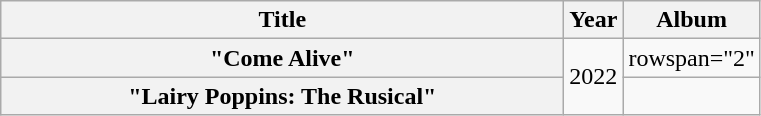<table class="wikitable plainrowheaders" style="text-align:center;">
<tr>
<th style="width:23em;">Title</th>
<th>Year</th>
<th>Album</th>
</tr>
<tr>
<th scope="row">"Come Alive" </th>
<td rowspan="2">2022</td>
<td>rowspan="2" </td>
</tr>
<tr>
<th scope="row">"Lairy Poppins: The Rusical"<br></th>
</tr>
</table>
